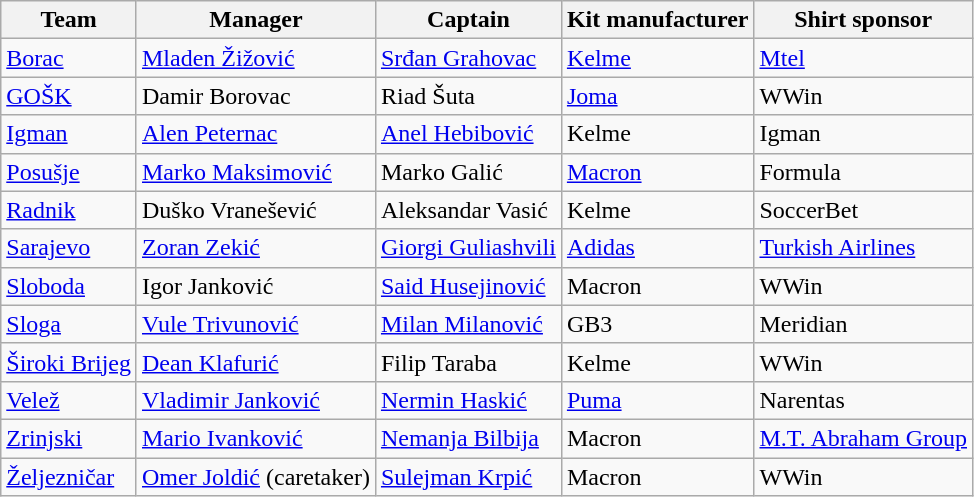<table class="wikitable sortable" style="text-align:left; margin-top:0.2em">
<tr>
<th>Team</th>
<th>Manager</th>
<th>Captain</th>
<th>Kit manufacturer</th>
<th>Shirt sponsor</th>
</tr>
<tr>
<td><a href='#'>Borac</a></td>
<td> <a href='#'>Mladen Žižović</a></td>
<td> <a href='#'>Srđan Grahovac</a></td>
<td><a href='#'>Kelme</a></td>
<td><a href='#'>Mtel</a></td>
</tr>
<tr>
<td><a href='#'>GOŠK</a></td>
<td> Damir Borovac</td>
<td> Riad Šuta</td>
<td><a href='#'>Joma</a></td>
<td>WWin</td>
</tr>
<tr>
<td><a href='#'>Igman</a></td>
<td> <a href='#'>Alen Peternac</a></td>
<td> <a href='#'>Anel Hebibović</a></td>
<td>Kelme</td>
<td>Igman</td>
</tr>
<tr>
<td><a href='#'>Posušje</a></td>
<td> <a href='#'>Marko Maksimović</a></td>
<td> Marko Galić</td>
<td><a href='#'>Macron</a></td>
<td>Formula</td>
</tr>
<tr>
<td><a href='#'>Radnik</a></td>
<td> Duško Vranešević</td>
<td> Aleksandar Vasić</td>
<td>Kelme</td>
<td>SoccerBet</td>
</tr>
<tr>
<td><a href='#'>Sarajevo</a></td>
<td> <a href='#'>Zoran Zekić</a></td>
<td> <a href='#'>Giorgi Guliashvili</a></td>
<td><a href='#'>Adidas</a></td>
<td><a href='#'>Turkish Airlines</a></td>
</tr>
<tr>
<td><a href='#'>Sloboda</a></td>
<td> Igor Janković</td>
<td> <a href='#'>Said Husejinović</a></td>
<td>Macron</td>
<td>WWin</td>
</tr>
<tr>
<td><a href='#'>Sloga</a></td>
<td> <a href='#'>Vule Trivunović</a></td>
<td> <a href='#'>Milan Milanović</a></td>
<td>GB3</td>
<td>Meridian</td>
</tr>
<tr>
<td><a href='#'>Široki Brijeg</a></td>
<td> <a href='#'>Dean Klafurić</a></td>
<td> Filip Taraba</td>
<td>Kelme</td>
<td>WWin</td>
</tr>
<tr>
<td><a href='#'>Velež</a></td>
<td> <a href='#'>Vladimir Janković</a></td>
<td> <a href='#'>Nermin Haskić</a></td>
<td><a href='#'>Puma</a></td>
<td>Narentas</td>
</tr>
<tr>
<td><a href='#'>Zrinjski</a></td>
<td> <a href='#'>Mario Ivanković</a></td>
<td> <a href='#'>Nemanja Bilbija</a></td>
<td>Macron</td>
<td><a href='#'>M.T. Abraham Group</a></td>
</tr>
<tr>
<td><a href='#'>Željezničar</a></td>
<td> <a href='#'>Omer Joldić</a> (caretaker)</td>
<td> <a href='#'>Sulejman Krpić</a></td>
<td>Macron</td>
<td>WWin</td>
</tr>
</table>
